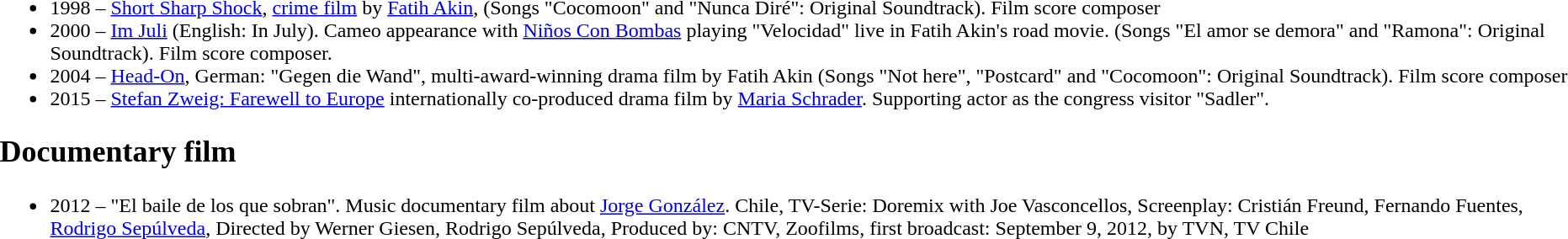<table width="100%">
<tr>
<td width="50% valign="top"><br><ul><li>1998 – <a href='#'>Short Sharp Shock</a>, <a href='#'>crime film</a> by <a href='#'>Fatih Akin</a>, (Songs "Cocomoon" and "Nunca Diré": Original Soundtrack). Film score composer</li><li>2000 – <a href='#'>Im Juli</a> (English: In July). Cameo appearance with <a href='#'>Niños Con Bombas</a> playing "Velocidad" live in Fatih Akin's road movie. (Songs "El amor se demora" and "Ramona": Original Soundtrack). Film score composer.</li><li>2004 – <a href='#'>Head-On</a>, German: "Gegen die Wand",  multi-award-winning drama film by Fatih Akin (Songs "Not here", "Postcard" and "Cocomoon": Original Soundtrack). Film score composer</li><li>2015 – <a href='#'>Stefan Zweig: Farewell to Europe</a> internationally co-produced drama film by <a href='#'>Maria Schrader</a>. Supporting actor as the congress visitor "Sadler".</li></ul><h2>Documentary film</h2><ul><li>2012 – "El baile de los que sobran". Music documentary film about <a href='#'>Jorge González</a>. Chile, TV-Serie: Doremix with Joe Vasconcellos, Screenplay: Cristián Freund, Fernando Fuentes, <a href='#'>Rodrigo Sepúlveda</a>, Directed by Werner Giesen, Rodrigo Sepúlveda, Produced by: CNTV, Zoofilms, first broadcast: September 9, 2012, by TVN, TV Chile</li></ul></td>
</tr>
</table>
